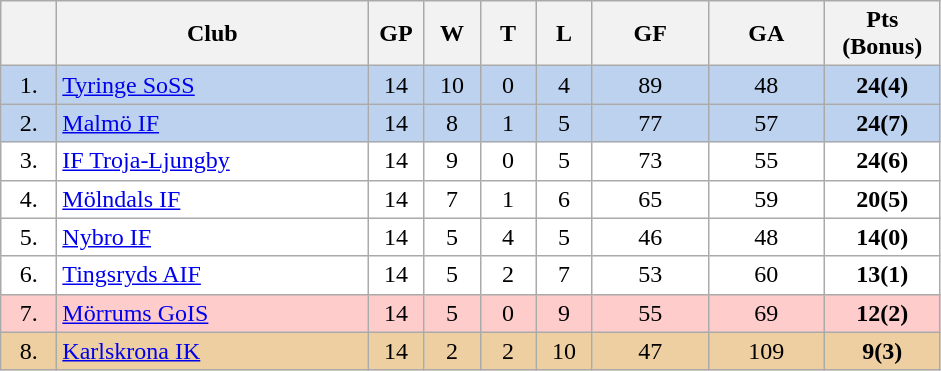<table class="wikitable">
<tr>
<th width="30"></th>
<th width="200">Club</th>
<th width="30">GP</th>
<th width="30">W</th>
<th width="30">T</th>
<th width="30">L</th>
<th width="70">GF</th>
<th width="70">GA</th>
<th width="70">Pts (Bonus)</th>
</tr>
<tr bgcolor="#BCD2EE" align="center">
<td>1.</td>
<td align="left"><a href='#'>Tyringe SoSS</a></td>
<td>14</td>
<td>10</td>
<td>0</td>
<td>4</td>
<td>89</td>
<td>48</td>
<td><strong>24(4)</strong></td>
</tr>
<tr bgcolor="#BCD2EE" align="center">
<td>2.</td>
<td align="left"><a href='#'>Malmö IF</a></td>
<td>14</td>
<td>8</td>
<td>1</td>
<td>5</td>
<td>77</td>
<td>57</td>
<td><strong>24(7)</strong></td>
</tr>
<tr bgcolor="#FFFFFF" align="center">
<td>3.</td>
<td align="left"><a href='#'>IF Troja-Ljungby</a></td>
<td>14</td>
<td>9</td>
<td>0</td>
<td>5</td>
<td>73</td>
<td>55</td>
<td><strong>24(6)</strong></td>
</tr>
<tr bgcolor="#FFFFFF" align="center">
<td>4.</td>
<td align="left"><a href='#'>Mölndals IF</a></td>
<td>14</td>
<td>7</td>
<td>1</td>
<td>6</td>
<td>65</td>
<td>59</td>
<td><strong>20(5)</strong></td>
</tr>
<tr bgcolor="#FFFFFF" align="center">
<td>5.</td>
<td align="left"><a href='#'>Nybro IF</a></td>
<td>14</td>
<td>5</td>
<td>4</td>
<td>5</td>
<td>46</td>
<td>48</td>
<td><strong>14(0)</strong></td>
</tr>
<tr bgcolor="#FFFFFF" align="center">
<td>6.</td>
<td align="left"><a href='#'>Tingsryds AIF</a></td>
<td>14</td>
<td>5</td>
<td>2</td>
<td>7</td>
<td>53</td>
<td>60</td>
<td><strong>13(1)</strong></td>
</tr>
<tr bgcolor="#FFCCCC" align="center">
<td>7.</td>
<td align="left"><a href='#'>Mörrums GoIS</a></td>
<td>14</td>
<td>5</td>
<td>0</td>
<td>9</td>
<td>55</td>
<td>69</td>
<td><strong>12(2)</strong></td>
</tr>
<tr bgcolor="#EECFA1" align="center">
<td>8.</td>
<td align="left"><a href='#'>Karlskrona IK</a></td>
<td>14</td>
<td>2</td>
<td>2</td>
<td>10</td>
<td>47</td>
<td>109</td>
<td><strong>9(3)</strong></td>
</tr>
</table>
